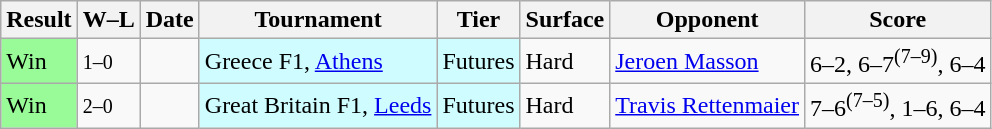<table class="sortable wikitable">
<tr>
<th>Result</th>
<th class="unsortable">W–L</th>
<th>Date</th>
<th>Tournament</th>
<th>Tier</th>
<th>Surface</th>
<th>Opponent</th>
<th class="unsortable">Score</th>
</tr>
<tr>
<td bgcolor=98FB98>Win</td>
<td><small>1–0</small></td>
<td></td>
<td style="background:#cffcff;">Greece F1, <a href='#'>Athens</a></td>
<td style="background:#cffcff;">Futures</td>
<td>Hard</td>
<td> <a href='#'>Jeroen Masson</a></td>
<td>6–2, 6–7<sup>(7–9)</sup>, 6–4</td>
</tr>
<tr>
<td bgcolor=98FB98>Win</td>
<td><small>2–0</small></td>
<td></td>
<td style="background:#cffcff;">Great Britain F1, <a href='#'>Leeds</a></td>
<td style="background:#cffcff;">Futures</td>
<td>Hard</td>
<td> <a href='#'>Travis Rettenmaier</a></td>
<td>7–6<sup>(7–5)</sup>, 1–6, 6–4</td>
</tr>
</table>
